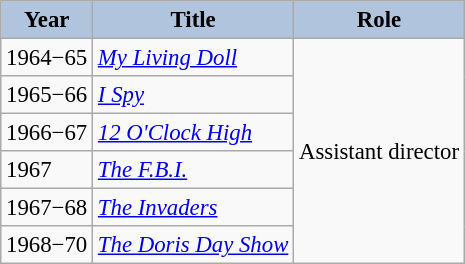<table class="wikitable" style="font-size:95%;">
<tr>
<th style="background:#B0C4DE;">Year</th>
<th style="background:#B0C4DE;">Title</th>
<th style="background:#B0C4DE;">Role</th>
</tr>
<tr>
<td>1964−65</td>
<td><em><a href='#'>My Living Doll</a></em></td>
<td rowspan=6>Assistant director</td>
</tr>
<tr>
<td>1965−66</td>
<td><em><a href='#'>I Spy</a></em></td>
</tr>
<tr>
<td>1966−67</td>
<td><em><a href='#'>12 O'Clock High</a></em></td>
</tr>
<tr>
<td>1967</td>
<td><em><a href='#'>The F.B.I.</a></em></td>
</tr>
<tr>
<td>1967−68</td>
<td><em><a href='#'>The Invaders</a></em></td>
</tr>
<tr>
<td>1968−70</td>
<td><em><a href='#'>The Doris Day Show</a></em></td>
</tr>
</table>
